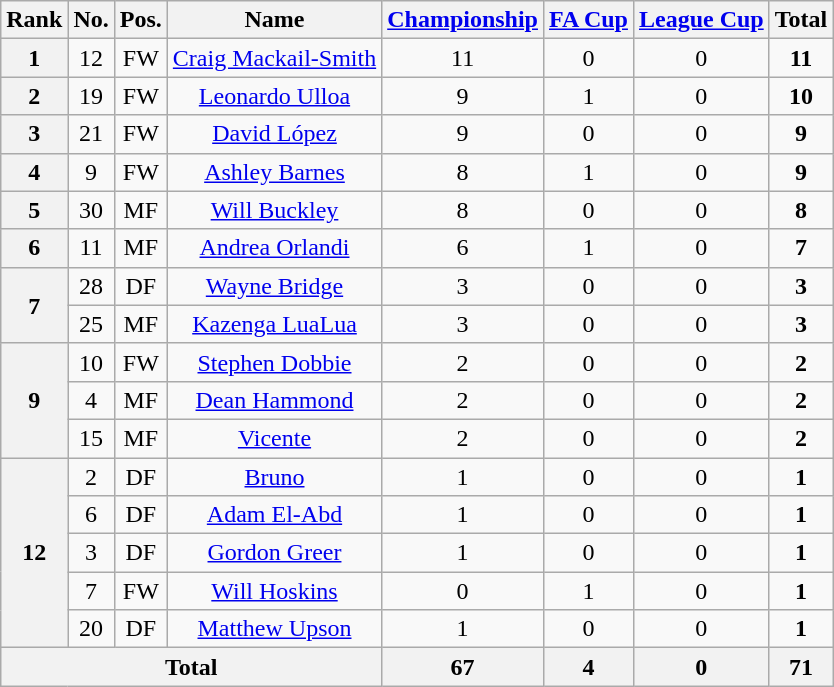<table class="wikitable sortable" style="text-align: center;">
<tr>
<th>Rank</th>
<th>No.</th>
<th>Pos.</th>
<th>Name</th>
<th><a href='#'>Championship</a></th>
<th><a href='#'>FA Cup</a></th>
<th><a href='#'>League Cup</a></th>
<th>Total</th>
</tr>
<tr>
<th>1</th>
<td>12</td>
<td>FW</td>
<td><a href='#'>Craig Mackail-Smith</a></td>
<td>11</td>
<td>0</td>
<td>0</td>
<td><strong>11</strong></td>
</tr>
<tr>
<th>2</th>
<td>19</td>
<td>FW</td>
<td><a href='#'>Leonardo Ulloa</a></td>
<td>9</td>
<td>1</td>
<td>0</td>
<td><strong>10</strong></td>
</tr>
<tr>
<th>3</th>
<td>21</td>
<td>FW</td>
<td><a href='#'>David López</a></td>
<td>9</td>
<td>0</td>
<td>0</td>
<td><strong>9</strong></td>
</tr>
<tr>
<th rowspan=1>4</th>
<td>9</td>
<td>FW</td>
<td><a href='#'>Ashley Barnes</a></td>
<td>8</td>
<td>1</td>
<td>0</td>
<td><strong>9</strong></td>
</tr>
<tr>
<th rowspan=1>5</th>
<td>30</td>
<td>MF</td>
<td><a href='#'>Will Buckley</a></td>
<td>8</td>
<td>0</td>
<td>0</td>
<td><strong>8</strong></td>
</tr>
<tr>
<th>6</th>
<td>11</td>
<td>MF</td>
<td><a href='#'>Andrea Orlandi</a></td>
<td>6</td>
<td>1</td>
<td>0</td>
<td><strong>7</strong></td>
</tr>
<tr>
<th rowspan=2>7</th>
<td>28</td>
<td>DF</td>
<td><a href='#'>Wayne Bridge</a></td>
<td>3</td>
<td>0</td>
<td>0</td>
<td><strong>3</strong></td>
</tr>
<tr>
<td>25</td>
<td>MF</td>
<td><a href='#'>Kazenga LuaLua</a></td>
<td>3</td>
<td>0</td>
<td>0</td>
<td><strong>3</strong></td>
</tr>
<tr>
<th rowspan=3>9</th>
<td>10</td>
<td>FW</td>
<td><a href='#'>Stephen Dobbie</a></td>
<td>2</td>
<td>0</td>
<td>0</td>
<td><strong>2</strong></td>
</tr>
<tr>
<td>4</td>
<td>MF</td>
<td><a href='#'>Dean Hammond</a></td>
<td>2</td>
<td>0</td>
<td>0</td>
<td><strong>2</strong></td>
</tr>
<tr>
<td>15</td>
<td>MF</td>
<td><a href='#'>Vicente</a></td>
<td>2</td>
<td>0</td>
<td>0</td>
<td><strong>2</strong></td>
</tr>
<tr>
<th rowspan=5>12</th>
<td>2</td>
<td>DF</td>
<td><a href='#'>Bruno</a></td>
<td>1</td>
<td>0</td>
<td>0</td>
<td><strong>1</strong></td>
</tr>
<tr>
<td>6</td>
<td>DF</td>
<td><a href='#'>Adam El-Abd</a></td>
<td>1</td>
<td>0</td>
<td>0</td>
<td><strong>1</strong></td>
</tr>
<tr>
<td>3</td>
<td>DF</td>
<td><a href='#'>Gordon Greer</a></td>
<td>1</td>
<td>0</td>
<td>0</td>
<td><strong>1</strong></td>
</tr>
<tr>
<td>7</td>
<td>FW</td>
<td><a href='#'>Will Hoskins</a></td>
<td>0</td>
<td>1</td>
<td>0</td>
<td><strong>1</strong></td>
</tr>
<tr>
<td>20</td>
<td>DF</td>
<td><a href='#'>Matthew Upson</a></td>
<td>1</td>
<td>0</td>
<td>0</td>
<td><strong>1</strong></td>
</tr>
<tr>
<th colspan=4>Total</th>
<th>67</th>
<th>4</th>
<th>0</th>
<th>71</th>
</tr>
</table>
